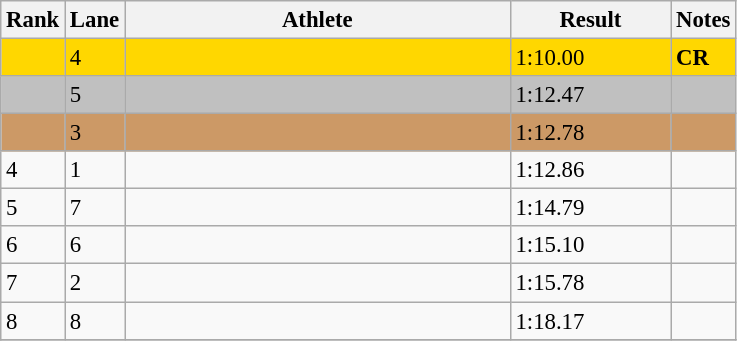<table class="wikitable" style="font-size:95%" style="width:35em;" style="text-align:center">
<tr>
<th>Rank</th>
<th>Lane</th>
<th width=250>Athlete</th>
<th width=100>Result</th>
<th>Notes</th>
</tr>
<tr bgcolor=gold>
<td></td>
<td>4</td>
<td align=left></td>
<td>1:10.00</td>
<td><strong>CR</strong></td>
</tr>
<tr bgcolor=silver>
<td></td>
<td>5</td>
<td align=left></td>
<td>1:12.47</td>
<td></td>
</tr>
<tr bgcolor=cc9966>
<td></td>
<td>3</td>
<td align=left></td>
<td>1:12.78</td>
<td></td>
</tr>
<tr>
<td>4</td>
<td>1</td>
<td align=left></td>
<td>1:12.86</td>
<td></td>
</tr>
<tr>
<td>5</td>
<td>7</td>
<td align=left></td>
<td>1:14.79</td>
<td></td>
</tr>
<tr>
<td>6</td>
<td>6</td>
<td align=left></td>
<td>1:15.10</td>
<td></td>
</tr>
<tr>
<td>7</td>
<td>2</td>
<td align=left></td>
<td>1:15.78</td>
<td></td>
</tr>
<tr>
<td>8</td>
<td>8</td>
<td align=left></td>
<td>1:18.17</td>
<td></td>
</tr>
<tr>
</tr>
</table>
